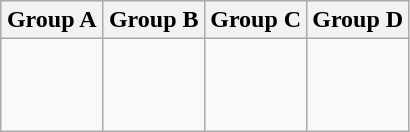<table class="wikitable">
<tr>
<th width=25%>Group A</th>
<th width=25%>Group B</th>
<th width=25%>Group C</th>
<th width=25%>Group D</th>
</tr>
<tr>
<td> <br>  <br>  <br> </td>
<td> <br>  <br>  <br> </td>
<td> <br>  <br>  <br> </td>
<td> <br>  <br>  <br> </td>
</tr>
</table>
